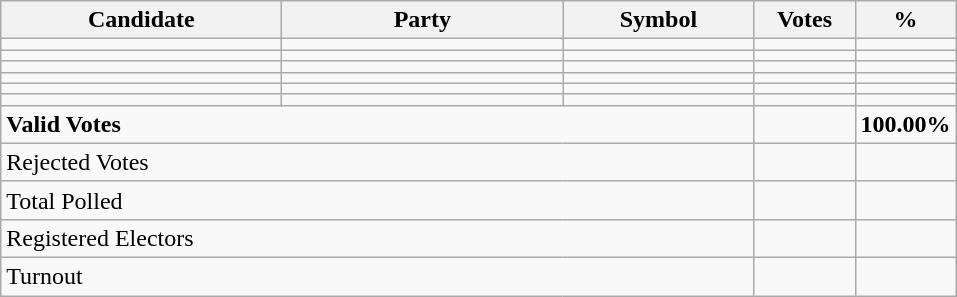<table class="wikitable" border="1" style="text-align:right;">
<tr>
<th align=left width="180">Candidate</th>
<th align=left width="180">Party</th>
<th align=left width="120">Symbol</th>
<th align=left width="60">Votes</th>
<th align=left width="60">%</th>
</tr>
<tr>
<td align=left></td>
<td align=left></td>
<td></td>
<td></td>
<td></td>
</tr>
<tr>
<td align=left></td>
<td align=left></td>
<td></td>
<td></td>
<td></td>
</tr>
<tr>
<td align=left></td>
<td align=left></td>
<td></td>
<td></td>
<td></td>
</tr>
<tr>
<td align=left></td>
<td align=left></td>
<td></td>
<td></td>
<td></td>
</tr>
<tr>
<td align=left></td>
<td align=left></td>
<td></td>
<td></td>
<td></td>
</tr>
<tr>
<td align=left></td>
<td align=left></td>
<td></td>
<td></td>
<td></td>
</tr>
<tr>
<td align=left colspan=3><strong>Valid Votes</strong></td>
<td><strong> </strong></td>
<td><strong>100.00%</strong></td>
</tr>
<tr>
<td align=left colspan=3>Rejected Votes</td>
<td></td>
<td></td>
</tr>
<tr>
<td align=left colspan=3>Total Polled</td>
<td></td>
<td></td>
</tr>
<tr>
<td align=left colspan=3>Registered Electors</td>
<td></td>
<td></td>
</tr>
<tr>
<td align=left colspan=3>Turnout</td>
<td></td>
</tr>
</table>
